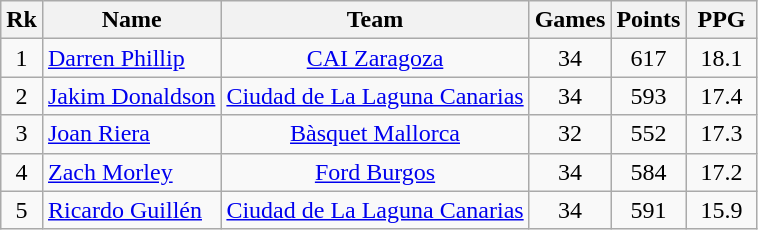<table class="wikitable" style="text-align: center;">
<tr>
<th>Rk</th>
<th>Name</th>
<th>Team</th>
<th>Games</th>
<th>Points</th>
<th width=40>PPG</th>
</tr>
<tr>
<td>1</td>
<td align="left"> <a href='#'>Darren Phillip</a></td>
<td><a href='#'>CAI Zaragoza</a></td>
<td>34</td>
<td>617</td>
<td>18.1</td>
</tr>
<tr>
<td>2</td>
<td align="left"> <a href='#'>Jakim Donaldson</a></td>
<td><a href='#'>Ciudad de La Laguna Canarias</a></td>
<td>34</td>
<td>593</td>
<td>17.4</td>
</tr>
<tr>
<td>3</td>
<td align="left"> <a href='#'>Joan Riera</a></td>
<td><a href='#'>Bàsquet Mallorca</a></td>
<td>32</td>
<td>552</td>
<td>17.3</td>
</tr>
<tr>
<td>4</td>
<td align="left"> <a href='#'>Zach Morley</a></td>
<td><a href='#'>Ford Burgos</a></td>
<td>34</td>
<td>584</td>
<td>17.2</td>
</tr>
<tr>
<td>5</td>
<td align="left"> <a href='#'>Ricardo Guillén</a></td>
<td><a href='#'>Ciudad de La Laguna Canarias</a></td>
<td>34</td>
<td>591</td>
<td>15.9</td>
</tr>
</table>
